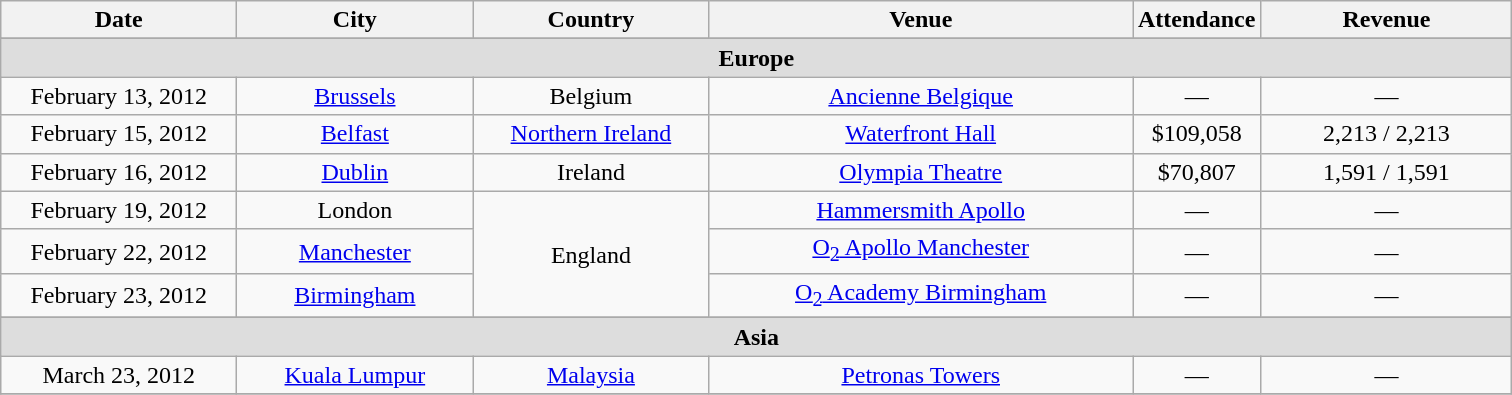<table class="wikitable" style="text-align:center;">
<tr>
<th width="150">Date</th>
<th width="150">City</th>
<th width="150">Country</th>
<th width="275">Venue</th>
<th>Attendance</th>
<th scope="col" style="width:10em;">Revenue</th>
</tr>
<tr>
</tr>
<tr style="background:#ddd;">
<td colspan="6"><strong>Europe</strong></td>
</tr>
<tr>
<td>February 13, 2012</td>
<td><a href='#'>Brussels</a></td>
<td>Belgium</td>
<td><a href='#'>Ancienne Belgique</a></td>
<td>—</td>
<td>—</td>
</tr>
<tr>
<td>February 15, 2012</td>
<td><a href='#'>Belfast</a></td>
<td><a href='#'>Northern Ireland</a></td>
<td><a href='#'>Waterfront Hall</a></td>
<td>$109,058</td>
<td>2,213 / 2,213</td>
</tr>
<tr>
<td>February 16, 2012</td>
<td><a href='#'>Dublin</a></td>
<td>Ireland</td>
<td><a href='#'>Olympia Theatre</a></td>
<td>$70,807</td>
<td>1,591 / 1,591</td>
</tr>
<tr>
<td>February 19, 2012</td>
<td>London</td>
<td rowspan="3">England</td>
<td><a href='#'>Hammersmith Apollo</a></td>
<td>—</td>
<td>—</td>
</tr>
<tr>
<td>February 22, 2012</td>
<td><a href='#'>Manchester</a></td>
<td><a href='#'>O<sub>2</sub> Apollo Manchester</a></td>
<td>—</td>
<td>—</td>
</tr>
<tr>
<td>February 23, 2012</td>
<td><a href='#'>Birmingham</a></td>
<td><a href='#'>O<sub>2</sub> Academy Birmingham</a></td>
<td>—</td>
<td>—</td>
</tr>
<tr>
</tr>
<tr style="background:#ddd;">
<td colspan="6"><strong>Asia</strong></td>
</tr>
<tr>
<td>March 23, 2012</td>
<td><a href='#'>Kuala Lumpur</a></td>
<td><a href='#'>Malaysia</a></td>
<td><a href='#'>Petronas Towers</a></td>
<td>—</td>
<td>—</td>
</tr>
<tr>
</tr>
</table>
